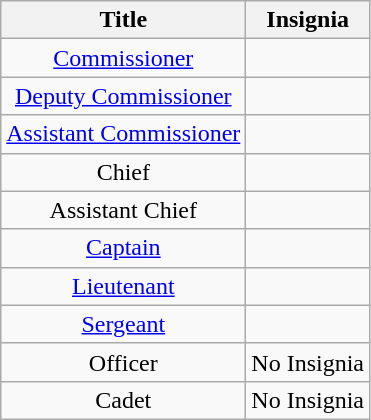<table class="wikitable" style="text-align:center;">
<tr>
<th>Title</th>
<th>Insignia</th>
</tr>
<tr>
<td><a href='#'>Commissioner</a></td>
<td><br></td>
</tr>
<tr>
<td><a href='#'>Deputy Commissioner</a></td>
<td></td>
</tr>
<tr>
<td><a href='#'>Assistant Commissioner</a></td>
<td></td>
</tr>
<tr>
<td>Chief</td>
<td></td>
</tr>
<tr>
<td>Assistant Chief</td>
<td></td>
</tr>
<tr>
<td><a href='#'>Captain</a></td>
<td></td>
</tr>
<tr>
<td><a href='#'>Lieutenant</a></td>
<td></td>
</tr>
<tr>
<td><a href='#'>Sergeant</a></td>
<td></td>
</tr>
<tr>
<td>Officer</td>
<td>No Insignia</td>
</tr>
<tr>
<td>Cadet</td>
<td>No Insignia</td>
</tr>
</table>
